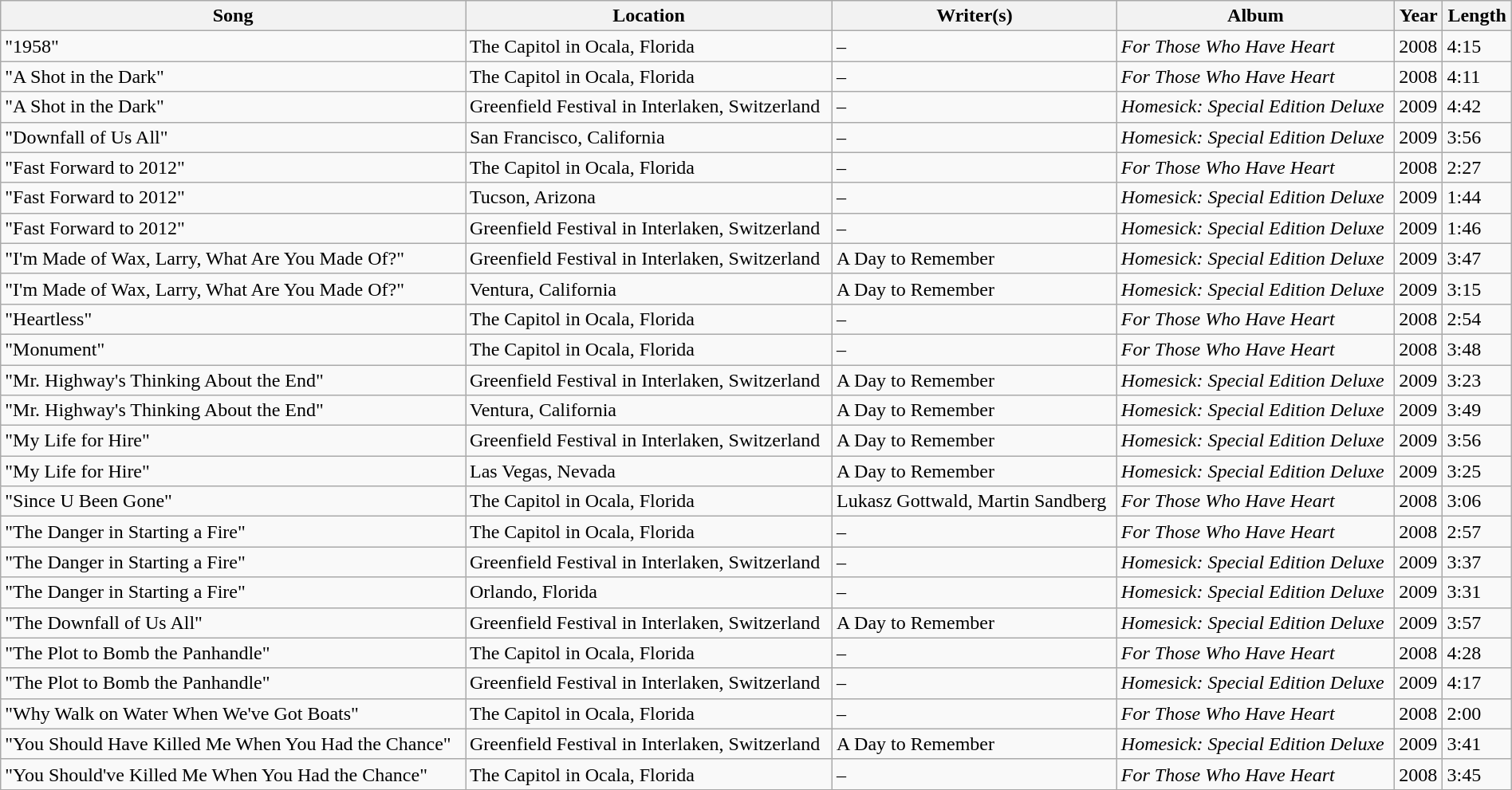<table class="wikitable sortable" style="margin:0.5em auto; clear: both; text-align: left; width:100%">
<tr>
<th>Song</th>
<th>Location</th>
<th>Writer(s)</th>
<th>Album</th>
<th>Year</th>
<th>Length</th>
</tr>
<tr>
<td>"1958"</td>
<td>The Capitol in Ocala, Florida</td>
<td>–</td>
<td><em>For Those Who Have Heart</em></td>
<td>2008</td>
<td>4:15</td>
</tr>
<tr>
<td>"A Shot in the Dark"</td>
<td>The Capitol in Ocala, Florida</td>
<td>–</td>
<td><em>For Those Who Have Heart</em></td>
<td>2008</td>
<td>4:11</td>
</tr>
<tr>
<td>"A Shot in the Dark"</td>
<td>Greenfield Festival in Interlaken, Switzerland</td>
<td>–</td>
<td><em>Homesick: Special Edition Deluxe</em></td>
<td>2009</td>
<td>4:42</td>
</tr>
<tr>
<td>"Downfall of Us All"</td>
<td>San Francisco, California</td>
<td>–</td>
<td><em>Homesick: Special Edition Deluxe</em></td>
<td>2009</td>
<td>3:56</td>
</tr>
<tr>
<td>"Fast Forward to 2012"</td>
<td>The Capitol in Ocala, Florida</td>
<td>–</td>
<td><em>For Those Who Have Heart</em></td>
<td>2008</td>
<td>2:27</td>
</tr>
<tr>
<td>"Fast Forward to 2012"</td>
<td>Tucson, Arizona</td>
<td>–</td>
<td><em>Homesick: Special Edition Deluxe</em></td>
<td>2009</td>
<td>1:44</td>
</tr>
<tr>
<td>"Fast Forward to 2012"</td>
<td>Greenfield Festival in Interlaken, Switzerland</td>
<td>–</td>
<td><em>Homesick: Special Edition Deluxe</em></td>
<td>2009</td>
<td>1:46</td>
</tr>
<tr>
<td>"I'm Made of Wax, Larry, What Are You Made Of?"</td>
<td>Greenfield Festival in Interlaken, Switzerland</td>
<td>A Day to Remember</td>
<td><em>Homesick: Special Edition Deluxe</em></td>
<td>2009</td>
<td>3:47</td>
</tr>
<tr>
<td>"I'm Made of Wax, Larry, What Are You Made Of?"</td>
<td>Ventura, California</td>
<td>A Day to Remember</td>
<td><em>Homesick: Special Edition Deluxe</em></td>
<td>2009</td>
<td>3:15</td>
</tr>
<tr>
<td>"Heartless"</td>
<td>The Capitol in Ocala, Florida</td>
<td>–</td>
<td><em>For Those Who Have Heart</em></td>
<td>2008</td>
<td>2:54</td>
</tr>
<tr>
<td>"Monument"</td>
<td>The Capitol in Ocala, Florida</td>
<td>–</td>
<td><em>For Those Who Have Heart</em></td>
<td>2008</td>
<td>3:48</td>
</tr>
<tr>
<td>"Mr. Highway's Thinking About the End"</td>
<td>Greenfield Festival in Interlaken, Switzerland</td>
<td>A Day to Remember</td>
<td><em>Homesick: Special Edition Deluxe</em></td>
<td>2009</td>
<td>3:23</td>
</tr>
<tr>
<td>"Mr. Highway's Thinking About the End"</td>
<td>Ventura, California</td>
<td>A Day to Remember</td>
<td><em>Homesick: Special Edition Deluxe</em></td>
<td>2009</td>
<td>3:49</td>
</tr>
<tr>
<td>"My Life for Hire"</td>
<td>Greenfield Festival in Interlaken, Switzerland</td>
<td>A Day to Remember</td>
<td><em>Homesick: Special Edition Deluxe</em></td>
<td>2009</td>
<td>3:56</td>
</tr>
<tr>
<td>"My Life for Hire"</td>
<td>Las Vegas, Nevada</td>
<td>A Day to Remember</td>
<td><em>Homesick: Special Edition Deluxe</em></td>
<td>2009</td>
<td>3:25</td>
</tr>
<tr>
<td>"Since U Been Gone"</td>
<td>The Capitol in Ocala, Florida</td>
<td>Lukasz Gottwald, Martin Sandberg</td>
<td><em>For Those Who Have Heart</em></td>
<td>2008</td>
<td>3:06</td>
</tr>
<tr>
<td>"The Danger in Starting a Fire"</td>
<td>The Capitol in Ocala, Florida</td>
<td>–</td>
<td><em>For Those Who Have Heart</em></td>
<td>2008</td>
<td>2:57</td>
</tr>
<tr>
<td>"The Danger in Starting a Fire"</td>
<td>Greenfield Festival in Interlaken, Switzerland</td>
<td>–</td>
<td><em>Homesick: Special Edition Deluxe</em></td>
<td>2009</td>
<td>3:37</td>
</tr>
<tr>
<td>"The Danger in Starting a Fire"</td>
<td>Orlando, Florida</td>
<td>–</td>
<td><em>Homesick: Special Edition Deluxe</em></td>
<td>2009</td>
<td>3:31</td>
</tr>
<tr>
<td>"The Downfall of Us All"</td>
<td>Greenfield Festival in Interlaken, Switzerland</td>
<td>A Day to Remember</td>
<td><em>Homesick: Special Edition Deluxe</em></td>
<td>2009</td>
<td>3:57</td>
</tr>
<tr>
<td>"The Plot to Bomb the Panhandle"</td>
<td>The Capitol in Ocala, Florida</td>
<td>–</td>
<td><em>For Those Who Have Heart</em></td>
<td>2008</td>
<td>4:28</td>
</tr>
<tr>
<td>"The Plot to Bomb the Panhandle"</td>
<td>Greenfield Festival in Interlaken, Switzerland</td>
<td>–</td>
<td><em>Homesick: Special Edition Deluxe</em></td>
<td>2009</td>
<td>4:17</td>
</tr>
<tr>
<td>"Why Walk on Water When We've Got Boats"</td>
<td>The Capitol in Ocala, Florida</td>
<td>–</td>
<td><em>For Those Who Have Heart</em></td>
<td>2008</td>
<td>2:00</td>
</tr>
<tr>
<td>"You Should Have Killed Me When You Had the Chance"</td>
<td>Greenfield Festival in Interlaken, Switzerland</td>
<td>A Day to Remember</td>
<td><em>Homesick: Special Edition Deluxe</em></td>
<td>2009</td>
<td>3:41</td>
</tr>
<tr>
<td>"You Should've Killed Me When You Had the Chance"</td>
<td>The Capitol in Ocala, Florida</td>
<td>–</td>
<td><em>For Those Who Have Heart</em></td>
<td>2008</td>
<td>3:45</td>
</tr>
</table>
